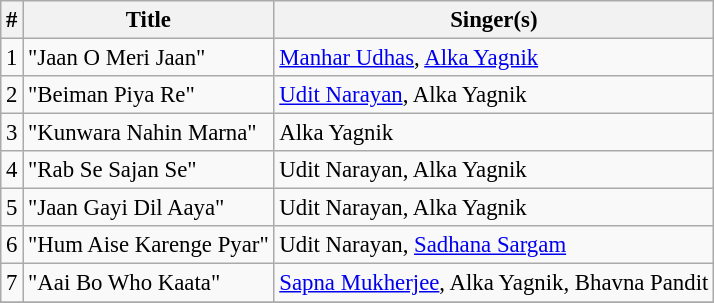<table class="wikitable sortable" style="font-size:95%;">
<tr>
<th>#</th>
<th>Title</th>
<th>Singer(s)</th>
</tr>
<tr>
<td>1</td>
<td>"Jaan O Meri Jaan"</td>
<td><a href='#'>Manhar Udhas</a>, <a href='#'>Alka Yagnik</a></td>
</tr>
<tr>
<td>2</td>
<td>"Beiman Piya Re"</td>
<td><a href='#'>Udit Narayan</a>, Alka Yagnik</td>
</tr>
<tr>
<td>3</td>
<td>"Kunwara Nahin Marna"</td>
<td>Alka Yagnik</td>
</tr>
<tr>
<td>4</td>
<td>"Rab Se Sajan Se"</td>
<td>Udit Narayan, Alka Yagnik</td>
</tr>
<tr>
<td>5</td>
<td>"Jaan Gayi Dil Aaya"</td>
<td>Udit Narayan, Alka Yagnik</td>
</tr>
<tr>
<td>6</td>
<td>"Hum Aise Karenge Pyar"</td>
<td>Udit Narayan, <a href='#'>Sadhana Sargam</a></td>
</tr>
<tr>
<td>7</td>
<td>"Aai Bo Who Kaata"</td>
<td><a href='#'>Sapna Mukherjee</a>, Alka Yagnik, Bhavna Pandit</td>
</tr>
<tr>
</tr>
</table>
